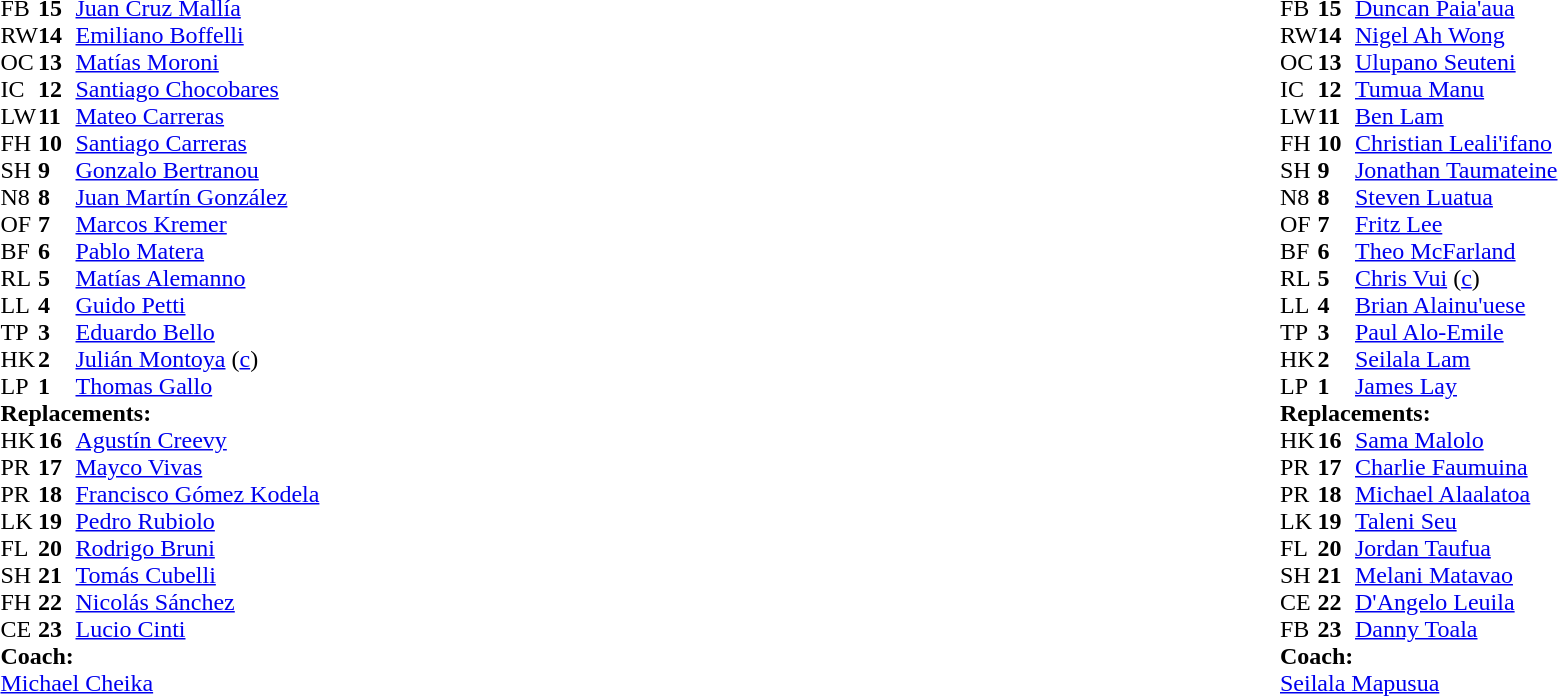<table style="width:100%">
<tr>
<td style="vertical-align:top;width:50%"><br><table cellspacing="0" cellpadding="0">
<tr>
<th width="25"></th>
<th width="25"></th>
</tr>
<tr>
<td>FB</td>
<td><strong>15</strong></td>
<td><a href='#'>Juan Cruz Mallía</a></td>
</tr>
<tr>
<td>RW</td>
<td><strong>14</strong></td>
<td><a href='#'>Emiliano Boffelli</a></td>
</tr>
<tr>
<td>OC</td>
<td><strong>13</strong></td>
<td><a href='#'>Matías Moroni</a></td>
<td></td>
<td></td>
</tr>
<tr>
<td>IC</td>
<td><strong>12</strong></td>
<td><a href='#'>Santiago Chocobares</a></td>
</tr>
<tr>
<td>LW</td>
<td><strong>11</strong></td>
<td><a href='#'>Mateo Carreras</a></td>
</tr>
<tr>
<td>FH</td>
<td><strong>10</strong></td>
<td><a href='#'>Santiago Carreras</a></td>
<td></td>
<td></td>
</tr>
<tr>
<td>SH</td>
<td><strong>9</strong></td>
<td><a href='#'>Gonzalo Bertranou</a></td>
<td></td>
<td></td>
</tr>
<tr>
<td>N8</td>
<td><strong>8</strong></td>
<td><a href='#'>Juan Martín González</a></td>
<td></td>
<td></td>
</tr>
<tr>
<td>OF</td>
<td><strong>7</strong></td>
<td><a href='#'>Marcos Kremer</a></td>
</tr>
<tr>
<td>BF</td>
<td><strong>6</strong></td>
<td><a href='#'>Pablo Matera</a></td>
</tr>
<tr>
<td>RL</td>
<td><strong>5</strong></td>
<td><a href='#'>Matías Alemanno</a></td>
<td></td>
<td></td>
</tr>
<tr>
<td>LL</td>
<td><strong>4</strong></td>
<td><a href='#'>Guido Petti</a></td>
</tr>
<tr>
<td>TP</td>
<td><strong>3</strong></td>
<td><a href='#'>Eduardo Bello</a></td>
<td></td>
<td></td>
</tr>
<tr>
<td>HK</td>
<td><strong>2</strong></td>
<td><a href='#'>Julián Montoya</a> (<a href='#'>c</a>)</td>
<td></td>
<td></td>
</tr>
<tr>
<td>LP</td>
<td><strong>1</strong></td>
<td><a href='#'>Thomas Gallo</a></td>
<td></td>
<td></td>
</tr>
<tr>
<td colspan="3"><strong>Replacements:</strong></td>
</tr>
<tr>
<td>HK</td>
<td><strong>16</strong></td>
<td><a href='#'>Agustín Creevy</a></td>
<td></td>
<td></td>
</tr>
<tr>
<td>PR</td>
<td><strong>17</strong></td>
<td><a href='#'>Mayco Vivas</a></td>
<td></td>
<td></td>
</tr>
<tr>
<td>PR</td>
<td><strong>18</strong></td>
<td><a href='#'>Francisco Gómez Kodela</a></td>
<td></td>
<td></td>
</tr>
<tr>
<td>LK</td>
<td><strong>19</strong></td>
<td><a href='#'>Pedro Rubiolo</a></td>
<td></td>
<td></td>
</tr>
<tr>
<td>FL</td>
<td><strong>20</strong></td>
<td><a href='#'>Rodrigo Bruni</a></td>
<td></td>
<td></td>
</tr>
<tr>
<td>SH</td>
<td><strong>21</strong></td>
<td><a href='#'>Tomás Cubelli</a></td>
<td></td>
<td></td>
</tr>
<tr>
<td>FH</td>
<td><strong>22</strong></td>
<td><a href='#'>Nicolás Sánchez</a></td>
<td></td>
<td></td>
</tr>
<tr>
<td>CE</td>
<td><strong>23</strong></td>
<td><a href='#'>Lucio Cinti</a></td>
<td></td>
<td></td>
</tr>
<tr>
<td colspan=3><strong>Coach:</strong></td>
</tr>
<tr>
<td colspan="4"> <a href='#'>Michael Cheika</a></td>
</tr>
</table>
</td>
<td style="vertical-align:top"></td>
<td style="vertical-align:top; width:50%"><br><table cellspacing="0" cellpadding="0" style="margin:auto">
<tr>
<th width="25"></th>
<th width="25"></th>
</tr>
<tr>
<td>FB</td>
<td><strong>15</strong></td>
<td><a href='#'>Duncan Paia'aua</a></td>
<td></td>
<td></td>
</tr>
<tr>
<td>RW</td>
<td><strong>14</strong></td>
<td><a href='#'>Nigel Ah Wong</a></td>
</tr>
<tr>
<td>OC</td>
<td><strong>13</strong></td>
<td><a href='#'>Ulupano Seuteni</a></td>
<td></td>
<td></td>
</tr>
<tr>
<td>IC</td>
<td><strong>12</strong></td>
<td><a href='#'>Tumua Manu</a></td>
</tr>
<tr>
<td>LW</td>
<td><strong>11</strong></td>
<td><a href='#'>Ben Lam</a></td>
</tr>
<tr>
<td>FH</td>
<td><strong>10</strong></td>
<td><a href='#'>Christian Leali'ifano</a></td>
</tr>
<tr>
<td>SH</td>
<td><strong>9</strong></td>
<td><a href='#'>Jonathan Taumateine</a></td>
</tr>
<tr>
<td>N8</td>
<td><strong>8</strong></td>
<td><a href='#'>Steven Luatua</a></td>
<td></td>
<td></td>
</tr>
<tr>
<td>OF</td>
<td><strong>7</strong></td>
<td><a href='#'>Fritz Lee</a></td>
</tr>
<tr>
<td>BF</td>
<td><strong>6</strong></td>
<td><a href='#'>Theo McFarland</a></td>
</tr>
<tr>
<td>RL</td>
<td><strong>5</strong></td>
<td><a href='#'>Chris Vui</a> (<a href='#'>c</a>)</td>
</tr>
<tr>
<td>LL</td>
<td><strong>4</strong></td>
<td><a href='#'>Brian Alainu'uese</a></td>
<td></td>
<td></td>
</tr>
<tr>
<td>TP</td>
<td><strong>3</strong></td>
<td><a href='#'>Paul Alo-Emile</a></td>
<td></td>
<td></td>
</tr>
<tr>
<td>HK</td>
<td><strong>2</strong></td>
<td><a href='#'>Seilala Lam</a></td>
<td></td>
<td></td>
</tr>
<tr>
<td>LP</td>
<td><strong>1</strong></td>
<td><a href='#'>James Lay</a></td>
<td></td>
<td></td>
</tr>
<tr>
<td colspan=3><strong>Replacements:</strong></td>
</tr>
<tr>
<td>HK</td>
<td><strong>16</strong></td>
<td><a href='#'>Sama Malolo</a></td>
<td></td>
<td></td>
</tr>
<tr>
<td>PR</td>
<td><strong>17</strong></td>
<td><a href='#'>Charlie Faumuina</a></td>
<td></td>
<td></td>
</tr>
<tr>
<td>PR</td>
<td><strong>18</strong></td>
<td><a href='#'>Michael Alaalatoa</a></td>
<td></td>
<td></td>
</tr>
<tr>
<td>LK</td>
<td><strong>19</strong></td>
<td><a href='#'>Taleni Seu</a></td>
<td></td>
<td></td>
</tr>
<tr>
<td>FL</td>
<td><strong>20</strong></td>
<td><a href='#'>Jordan Taufua</a></td>
<td></td>
<td></td>
</tr>
<tr>
<td>SH</td>
<td><strong>21</strong></td>
<td><a href='#'>Melani Matavao</a></td>
</tr>
<tr>
<td>CE</td>
<td><strong>22</strong></td>
<td><a href='#'>D'Angelo Leuila</a></td>
<td></td>
<td></td>
</tr>
<tr>
<td>FB</td>
<td><strong>23</strong></td>
<td><a href='#'>Danny Toala</a></td>
<td></td>
<td></td>
</tr>
<tr>
<td colspan=3><strong>Coach:</strong></td>
</tr>
<tr>
<td colspan="4"> <a href='#'>Seilala Mapusua</a></td>
</tr>
</table>
</td>
</tr>
</table>
